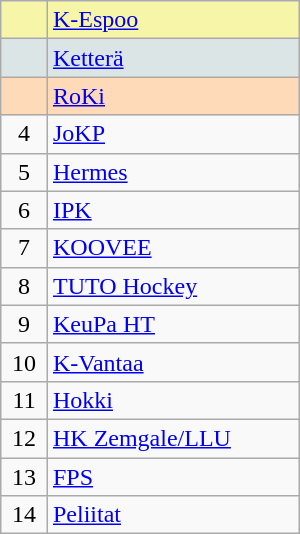<table class="wikitable" style="width:200px;">
<tr style="background:#F7F6A8;">
<td align=center></td>
<td><a href='#'>K-Espoo</a></td>
</tr>
<tr style="background:#DCE5E5;">
<td align=center></td>
<td><a href='#'>Ketterä</a></td>
</tr>
<tr style="background:#FFDAB9;">
<td align=center></td>
<td><a href='#'>RoKi</a></td>
</tr>
<tr>
<td align=center>4</td>
<td><a href='#'>JoKP</a></td>
</tr>
<tr>
<td align=center>5</td>
<td><a href='#'>Hermes</a></td>
</tr>
<tr>
<td align=center>6</td>
<td><a href='#'>IPK</a></td>
</tr>
<tr>
<td align=center>7</td>
<td><a href='#'>KOOVEE</a></td>
</tr>
<tr>
<td align=center>8</td>
<td><a href='#'>TUTO Hockey</a></td>
</tr>
<tr>
<td align=center>9</td>
<td><a href='#'>KeuPa HT</a></td>
</tr>
<tr>
<td align=center>10</td>
<td><a href='#'>K-Vantaa</a></td>
</tr>
<tr>
<td align=center>11</td>
<td><a href='#'>Hokki</a></td>
</tr>
<tr>
<td align=center>12</td>
<td><a href='#'>HK Zemgale/LLU</a></td>
</tr>
<tr>
<td align=center>13</td>
<td><a href='#'>FPS</a></td>
</tr>
<tr>
<td align=center>14</td>
<td><a href='#'>Peliitat</a></td>
</tr>
</table>
